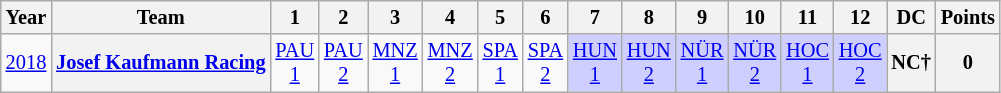<table class="wikitable" style="text-align:center; font-size:85%">
<tr>
<th>Year</th>
<th>Team</th>
<th>1</th>
<th>2</th>
<th>3</th>
<th>4</th>
<th>5</th>
<th>6</th>
<th>7</th>
<th>8</th>
<th>9</th>
<th>10</th>
<th>11</th>
<th>12</th>
<th>DC</th>
<th>Points</th>
</tr>
<tr>
<td><a href='#'>2018</a></td>
<th nowrap><a href='#'>Josef Kaufmann Racing</a></th>
<td style="background:#;"><a href='#'>PAU<br>1</a></td>
<td style="background:#;"><a href='#'>PAU<br>2</a></td>
<td style="background:#;"><a href='#'>MNZ<br>1</a></td>
<td style="background:#;"><a href='#'>MNZ<br>2</a></td>
<td style="background:#;"><a href='#'>SPA<br>1</a></td>
<td style="background:#;"><a href='#'>SPA<br>2</a></td>
<td style="background:#CFCFFF;"><a href='#'>HUN<br>1</a><br></td>
<td style="background:#CFCFFF;"><a href='#'>HUN<br>2</a><br></td>
<td style="background:#CFCFFF;"><a href='#'>NÜR<br>1</a><br></td>
<td style="background:#CFCFFF;"><a href='#'>NÜR<br>2</a><br></td>
<td style="background:#CFCFFF;"><a href='#'>HOC<br>1</a><br></td>
<td style="background:#CFCFFF;"><a href='#'>HOC<br>2</a><br></td>
<th>NC†</th>
<th>0</th>
</tr>
</table>
